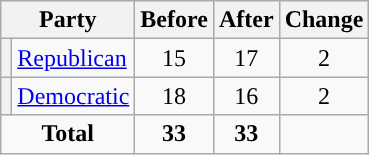<table class="wikitable" style="text-align:center;">
<tr>
<th colspan="2">Party</th>
<th>Before</th>
<th>After</th>
<th>Change</th>
</tr>
<tr>
<th style="background-color:"></th>
<td style="text-align:left;"><a href='#'>Republican</a></td>
<td>15</td>
<td>17</td>
<td> 2</td>
</tr>
<tr>
<th style="background-color:"></th>
<td style="text-align:left;"><a href='#'>Democratic</a></td>
<td>18</td>
<td>16</td>
<td> 2</td>
</tr>
<tr>
<td colspan="2"><strong>Total</strong></td>
<td><strong>33</strong></td>
<td><strong>33</strong></td>
<td></td>
</tr>
</table>
